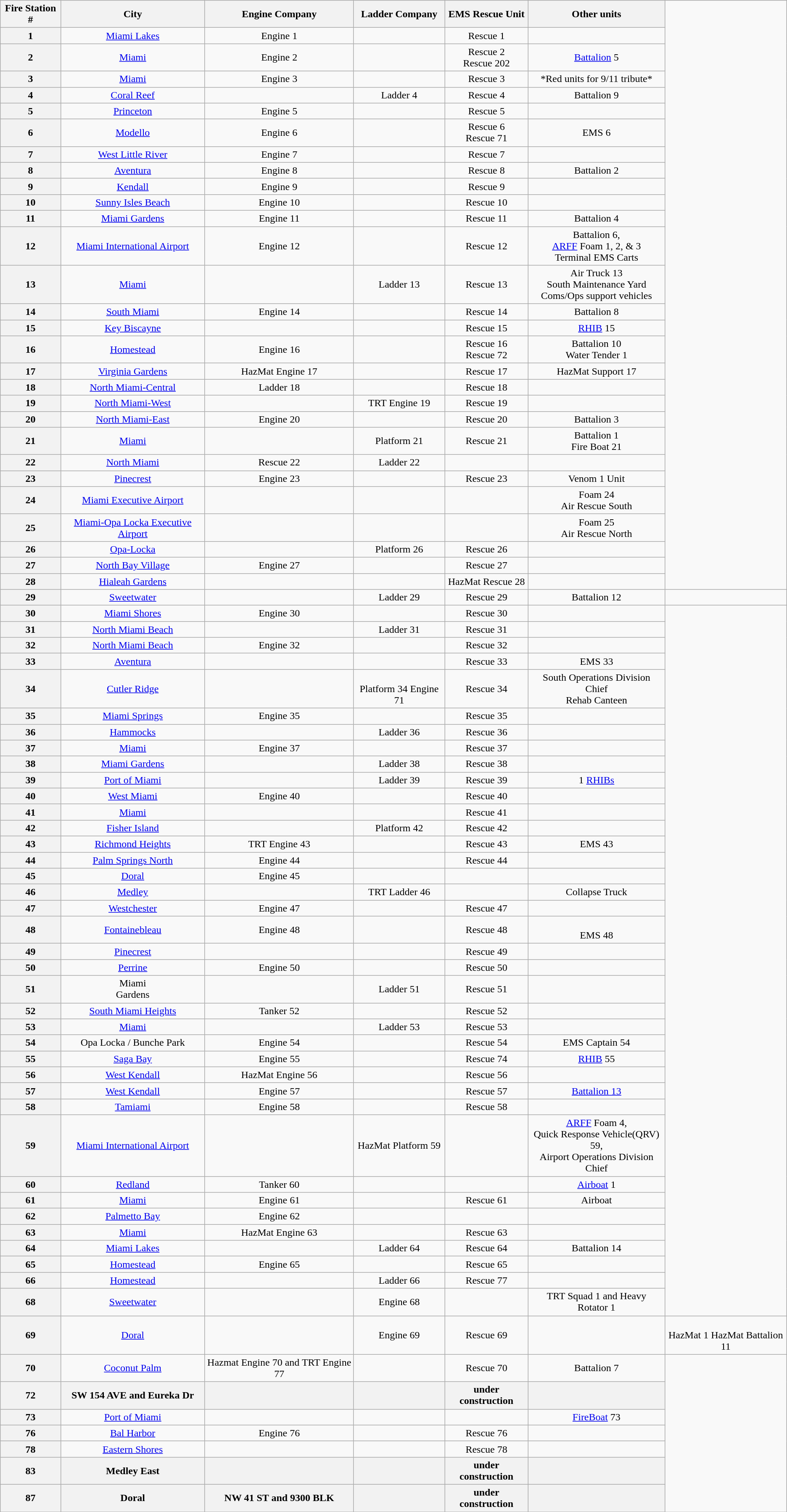<table class=wikitable style="text-align:center;">
<tr>
<th>Fire Station #</th>
<th>City</th>
<th>Engine Company</th>
<th>Ladder Company</th>
<th>EMS Rescue Unit</th>
<th>Other units</th>
</tr>
<tr>
<th>1</th>
<td><a href='#'>Miami Lakes</a></td>
<td>Engine 1</td>
<td></td>
<td>Rescue 1</td>
<td></td>
</tr>
<tr>
<th>2</th>
<td><a href='#'>Miami</a></td>
<td>Engine 2</td>
<td></td>
<td>Rescue 2<br>Rescue 202</td>
<td><a href='#'>Battalion</a> 5</td>
</tr>
<tr>
<th>3</th>
<td><a href='#'>Miami</a></td>
<td>Engine 3</td>
<td></td>
<td>Rescue 3</td>
<td>*Red units for 9/11 tribute*</td>
</tr>
<tr>
<th>4</th>
<td><a href='#'>Coral Reef</a></td>
<td></td>
<td>Ladder 4</td>
<td>Rescue 4</td>
<td>Battalion 9</td>
</tr>
<tr>
<th>5</th>
<td><a href='#'>Princeton</a></td>
<td>Engine 5</td>
<td></td>
<td>Rescue 5</td>
<td></td>
</tr>
<tr>
<th>6</th>
<td><a href='#'>Modello</a></td>
<td>Engine 6</td>
<td></td>
<td>Rescue 6<br>Rescue 71</td>
<td>EMS 6</td>
</tr>
<tr>
<th>7</th>
<td><a href='#'>West Little River</a></td>
<td>Engine 7</td>
<td></td>
<td>Rescue 7</td>
<td></td>
</tr>
<tr>
<th>8</th>
<td><a href='#'>Aventura</a></td>
<td>Engine 8</td>
<td></td>
<td>Rescue 8</td>
<td>Battalion 2</td>
</tr>
<tr>
<th>9</th>
<td><a href='#'>Kendall</a></td>
<td>Engine 9</td>
<td></td>
<td>Rescue 9</td>
<td></td>
</tr>
<tr>
<th>10</th>
<td><a href='#'>Sunny Isles Beach</a></td>
<td>Engine 10</td>
<td></td>
<td>Rescue 10</td>
<td></td>
</tr>
<tr>
<th>11</th>
<td><a href='#'>Miami Gardens</a></td>
<td>Engine 11</td>
<td></td>
<td>Rescue 11</td>
<td>Battalion 4</td>
</tr>
<tr>
<th>12</th>
<td><a href='#'>Miami International Airport</a></td>
<td>Engine 12</td>
<td></td>
<td>Rescue 12</td>
<td>Battalion 6,<br><a href='#'>ARFF</a> Foam 1, 2, & 3<br>Terminal EMS Carts</td>
</tr>
<tr>
<th>13</th>
<td><a href='#'>Miami</a></td>
<td></td>
<td>Ladder 13</td>
<td>Rescue 13</td>
<td>Air Truck 13<br>South Maintenance Yard<br>Coms/Ops support vehicles</td>
</tr>
<tr>
<th>14</th>
<td><a href='#'>South Miami</a></td>
<td>Engine 14</td>
<td></td>
<td>Rescue 14</td>
<td>Battalion 8</td>
</tr>
<tr>
<th>15</th>
<td><a href='#'>Key Biscayne</a></td>
<td></td>
<td></td>
<td>Rescue 15</td>
<td><a href='#'>RHIB</a> 15</td>
</tr>
<tr>
<th>16</th>
<td><a href='#'>Homestead</a></td>
<td>Engine 16</td>
<td></td>
<td>Rescue 16<br>Rescue 72</td>
<td>Battalion 10<br>Water Tender 1</td>
</tr>
<tr>
<th>17</th>
<td><a href='#'>Virginia Gardens</a></td>
<td>HazMat Engine 17</td>
<td></td>
<td>Rescue 17</td>
<td>HazMat Support 17</td>
</tr>
<tr>
<th>18</th>
<td><a href='#'>North Miami-Central</a></td>
<td>Ladder 18</td>
<td></td>
<td>Rescue 18</td>
<td></td>
</tr>
<tr>
<th>19</th>
<td><a href='#'>North Miami-West</a></td>
<td></td>
<td>TRT Engine 19</td>
<td>Rescue 19</td>
<td></td>
</tr>
<tr>
<th>20</th>
<td><a href='#'>North Miami-East</a></td>
<td>Engine 20</td>
<td></td>
<td>Rescue 20</td>
<td>Battalion 3</td>
</tr>
<tr>
<th>21</th>
<td><a href='#'>Miami</a></td>
<td></td>
<td>Platform 21</td>
<td>Rescue 21</td>
<td>Battalion 1<br>Fire Boat 21</td>
</tr>
<tr>
<th>22</th>
<td><a href='#'>North Miami</a></td>
<td>Rescue 22</td>
<td>Ladder 22</td>
<td></td>
<td></td>
</tr>
<tr>
<th>23</th>
<td><a href='#'>Pinecrest</a></td>
<td>Engine 23</td>
<td></td>
<td>Rescue 23</td>
<td>Venom 1 Unit</td>
</tr>
<tr>
<th>24</th>
<td><a href='#'>Miami Executive Airport</a></td>
<td></td>
<td></td>
<td></td>
<td>Foam 24<br>Air Rescue South</td>
</tr>
<tr>
<th>25</th>
<td><a href='#'>Miami-Opa Locka Executive Airport</a></td>
<td></td>
<td></td>
<td></td>
<td>Foam 25<br>Air Rescue North</td>
</tr>
<tr>
<th>26</th>
<td><a href='#'>Opa-Locka</a></td>
<td></td>
<td>Platform 26</td>
<td>Rescue 26</td>
<td></td>
</tr>
<tr>
<th>27</th>
<td><a href='#'>North Bay Village</a></td>
<td>Engine 27</td>
<td></td>
<td>Rescue 27</td>
<td></td>
</tr>
<tr>
<th>28</th>
<td><a href='#'>Hialeah Gardens</a></td>
<td></td>
<td></td>
<td>HazMat Rescue 28</td>
<td></td>
</tr>
<tr>
<th>29</th>
<td><a href='#'>Sweetwater</a></td>
<td></td>
<td>Ladder 29</td>
<td>Rescue 29</td>
<td>Battalion 12</td>
<td></td>
</tr>
<tr>
<th>30</th>
<td><a href='#'>Miami Shores</a></td>
<td>Engine 30</td>
<td></td>
<td>Rescue 30</td>
<td></td>
</tr>
<tr>
<th>31</th>
<td><a href='#'>North Miami Beach</a></td>
<td></td>
<td>Ladder 31</td>
<td>Rescue 31</td>
<td></td>
</tr>
<tr>
<th>32</th>
<td><a href='#'>North Miami Beach</a></td>
<td>Engine 32</td>
<td></td>
<td>Rescue 32</td>
<td></td>
</tr>
<tr>
<th>33</th>
<td><a href='#'>Aventura</a></td>
<td></td>
<td></td>
<td>Rescue 33</td>
<td>EMS 33</td>
</tr>
<tr>
<th>34</th>
<td><a href='#'>Cutler Ridge</a></td>
<td></td>
<td><br>Platform 34 Engine 71</td>
<td>Rescue 34</td>
<td>South Operations Division Chief<br>Rehab Canteen</td>
</tr>
<tr>
<th>35</th>
<td><a href='#'>Miami Springs</a></td>
<td>Engine 35</td>
<td></td>
<td>Rescue 35</td>
<td></td>
</tr>
<tr>
<th>36</th>
<td><a href='#'>Hammocks</a></td>
<td></td>
<td>Ladder 36</td>
<td>Rescue 36</td>
<td></td>
</tr>
<tr>
<th>37</th>
<td><a href='#'>Miami</a></td>
<td>Engine 37</td>
<td></td>
<td>Rescue 37</td>
<td></td>
</tr>
<tr>
<th>38</th>
<td><a href='#'>Miami Gardens</a></td>
<td></td>
<td>Ladder 38</td>
<td>Rescue 38</td>
<td></td>
</tr>
<tr>
<th>39</th>
<td><a href='#'>Port of Miami</a></td>
<td></td>
<td>Ladder 39</td>
<td>Rescue 39</td>
<td>1 <a href='#'>RHIBs</a></td>
</tr>
<tr>
<th>40</th>
<td><a href='#'>West Miami</a></td>
<td>Engine 40</td>
<td></td>
<td>Rescue 40</td>
<td></td>
</tr>
<tr>
<th>41</th>
<td><a href='#'>Miami</a></td>
<td></td>
<td></td>
<td>Rescue 41</td>
<td></td>
</tr>
<tr>
<th>42</th>
<td><a href='#'>Fisher Island</a></td>
<td></td>
<td>Platform 42</td>
<td>Rescue 42</td>
<td></td>
</tr>
<tr>
<th>43</th>
<td><a href='#'>Richmond Heights</a></td>
<td>TRT Engine 43</td>
<td></td>
<td>Rescue 43</td>
<td>EMS 43</td>
</tr>
<tr>
<th>44</th>
<td><a href='#'>Palm Springs North</a></td>
<td>Engine 44</td>
<td></td>
<td>Rescue 44</td>
<td></td>
</tr>
<tr>
<th>45</th>
<td><a href='#'>Doral</a></td>
<td>Engine 45</td>
<td></td>
<td></td>
<td></td>
</tr>
<tr>
<th>46</th>
<td><a href='#'>Medley</a></td>
<td></td>
<td>TRT Ladder 46</td>
<td></td>
<td>Collapse Truck</td>
</tr>
<tr>
<th>47</th>
<td><a href='#'>Westchester</a></td>
<td>Engine 47</td>
<td></td>
<td>Rescue 47</td>
<td></td>
</tr>
<tr>
<th>48</th>
<td><a href='#'>Fontainebleau</a></td>
<td>Engine 48</td>
<td></td>
<td>Rescue 48</td>
<td><br>EMS 48</td>
</tr>
<tr>
<th>49</th>
<td><a href='#'>Pinecrest</a></td>
<td></td>
<td></td>
<td>Rescue 49</td>
<td></td>
</tr>
<tr>
<th>50</th>
<td><a href='#'>Perrine</a></td>
<td>Engine 50</td>
<td></td>
<td>Rescue 50</td>
<td></td>
</tr>
<tr>
<th>51</th>
<td>Miami<br>Gardens</td>
<td></td>
<td>Ladder 51</td>
<td>Rescue 51</td>
<td></td>
</tr>
<tr>
<th>52</th>
<td><a href='#'>South Miami Heights</a></td>
<td>Tanker 52</td>
<td></td>
<td>Rescue 52</td>
<td></td>
</tr>
<tr>
<th>53</th>
<td><a href='#'>Miami</a></td>
<td></td>
<td>Ladder 53</td>
<td>Rescue 53</td>
<td></td>
</tr>
<tr>
<th>54</th>
<td>Opa Locka / Bunche Park</td>
<td>Engine 54</td>
<td></td>
<td>Rescue 54</td>
<td>EMS Captain 54</td>
</tr>
<tr>
<th>55</th>
<td><a href='#'>Saga Bay</a></td>
<td>Engine 55</td>
<td></td>
<td>Rescue 74</td>
<td><a href='#'>RHIB</a> 55</td>
</tr>
<tr>
<th>56</th>
<td><a href='#'>West Kendall</a></td>
<td>HazMat Engine 56</td>
<td></td>
<td>Rescue 56</td>
<td></td>
</tr>
<tr>
<th>57</th>
<td><a href='#'>West Kendall</a></td>
<td>Engine 57</td>
<td></td>
<td>Rescue 57</td>
<td><a href='#'>Battalion 13</a></td>
</tr>
<tr>
<th>58</th>
<td><a href='#'>Tamiami</a></td>
<td>Engine 58</td>
<td></td>
<td>Rescue 58</td>
<td></td>
</tr>
<tr>
<th>59</th>
<td><a href='#'>Miami International Airport</a></td>
<td></td>
<td>HazMat Platform 59</td>
<td></td>
<td><a href='#'>ARFF</a> Foam 4,<br>Quick Response Vehicle(QRV) 59,<br>Airport Operations Division Chief</td>
</tr>
<tr>
<th>60</th>
<td><a href='#'>Redland</a></td>
<td>Tanker 60</td>
<td></td>
<td></td>
<td><a href='#'>Airboat</a> 1</td>
</tr>
<tr>
<th>61</th>
<td><a href='#'>Miami</a></td>
<td>Engine 61</td>
<td></td>
<td>Rescue 61</td>
<td>Airboat</td>
</tr>
<tr>
<th>62</th>
<td><a href='#'>Palmetto Bay</a></td>
<td>Engine 62</td>
<td></td>
<td></td>
<td></td>
</tr>
<tr>
<th>63</th>
<td><a href='#'>Miami</a></td>
<td>HazMat Engine 63</td>
<td></td>
<td>Rescue 63</td>
<td></td>
</tr>
<tr>
<th>64</th>
<td><a href='#'>Miami Lakes</a></td>
<td></td>
<td>Ladder 64</td>
<td>Rescue 64</td>
<td>Battalion 14</td>
</tr>
<tr>
<th>65</th>
<td><a href='#'>Homestead</a></td>
<td>Engine 65</td>
<td></td>
<td>Rescue 65</td>
<td></td>
</tr>
<tr>
<th>66</th>
<td><a href='#'>Homestead</a></td>
<td></td>
<td>Ladder 66</td>
<td>Rescue 77</td>
<td></td>
</tr>
<tr>
<th>68</th>
<td><a href='#'>Sweetwater</a></td>
<td></td>
<td>Engine 68</td>
<td></td>
<td>TRT Squad 1 and Heavy Rotator 1</td>
</tr>
<tr>
<th>69</th>
<td><a href='#'>Doral</a></td>
<td></td>
<td>Engine 69</td>
<td>Rescue 69</td>
<td></td>
<td><br>HazMat 1
HazMat Battalion 11</td>
</tr>
<tr>
<th>70</th>
<td><a href='#'>Coconut Palm</a></td>
<td>Hazmat Engine 70 and TRT Engine 77</td>
<td></td>
<td>Rescue 70</td>
<td>Battalion 7</td>
</tr>
<tr>
<th>72</th>
<th>SW 154 AVE and Eureka Dr</th>
<th></th>
<th></th>
<th>under construction</th>
<th></th>
</tr>
<tr>
<th>73</th>
<td><a href='#'>Port of Miami</a></td>
<td></td>
<td></td>
<td></td>
<td><a href='#'>FireBoat</a> 73</td>
</tr>
<tr>
<th>76</th>
<td><a href='#'>Bal Harbor</a></td>
<td>Engine 76</td>
<td></td>
<td>Rescue 76</td>
<td></td>
</tr>
<tr>
<th>78</th>
<td><a href='#'>Eastern Shores</a></td>
<td></td>
<td></td>
<td>Rescue 78</td>
<td></td>
</tr>
<tr>
<th>83</th>
<th>Medley East</th>
<th></th>
<th></th>
<th>under construction</th>
<th></th>
</tr>
<tr>
<th>87</th>
<th>Doral</th>
<th>NW 41 ST and 9300 BLK</th>
<th></th>
<th>under construction</th>
<th></th>
</tr>
<tr>
</tr>
</table>
